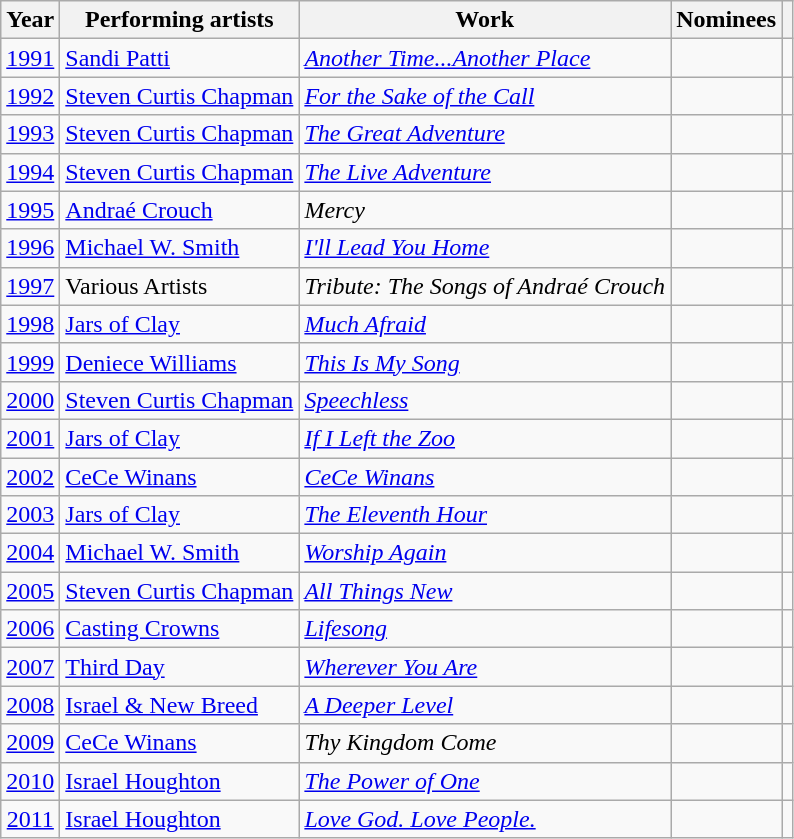<table class="wikitable sortable">
<tr>
<th bgcolor="#efefef">Year</th>
<th bgcolor="#efefef">Performing artists</th>
<th bgcolor="#efefef">Work</th>
<th bgcolor="#efefef" class=unsortable>Nominees</th>
<th bgcolor="#efefef" class=unsortable></th>
</tr>
<tr>
<td align="center"><a href='#'>1991</a></td>
<td><a href='#'>Sandi Patti</a></td>
<td><em><a href='#'>Another Time...Another Place</a></em></td>
<td></td>
<td align="center"></td>
</tr>
<tr>
<td align="center"><a href='#'>1992</a></td>
<td><a href='#'>Steven Curtis Chapman</a></td>
<td><em><a href='#'>For the Sake of the Call</a></em></td>
<td></td>
<td align="center"></td>
</tr>
<tr>
<td align="center"><a href='#'>1993</a></td>
<td><a href='#'>Steven Curtis Chapman</a></td>
<td><em><a href='#'>The Great Adventure</a></em></td>
<td></td>
<td align="center"></td>
</tr>
<tr>
<td align="center"><a href='#'>1994</a></td>
<td><a href='#'>Steven Curtis Chapman</a></td>
<td><em><a href='#'>The Live Adventure</a></em></td>
<td></td>
<td align="center"></td>
</tr>
<tr>
<td align="center"><a href='#'>1995</a></td>
<td><a href='#'>Andraé Crouch</a></td>
<td><em>Mercy</em></td>
<td></td>
<td align="center"></td>
</tr>
<tr>
<td align="center"><a href='#'>1996</a></td>
<td><a href='#'>Michael W. Smith</a></td>
<td><em><a href='#'>I'll Lead You Home</a></em></td>
<td></td>
<td align="center"></td>
</tr>
<tr>
<td align="center"><a href='#'>1997</a></td>
<td>Various Artists</td>
<td><em>Tribute: The Songs of Andraé Crouch</em></td>
<td></td>
<td align="center"></td>
</tr>
<tr>
<td align="center"><a href='#'>1998</a></td>
<td><a href='#'>Jars of Clay</a></td>
<td><em><a href='#'>Much Afraid</a></em></td>
<td></td>
<td align="center"></td>
</tr>
<tr>
<td align="center"><a href='#'>1999</a></td>
<td><a href='#'>Deniece Williams</a></td>
<td><em><a href='#'>This Is My Song</a></em></td>
<td></td>
<td align="center"></td>
</tr>
<tr>
<td align="center"><a href='#'>2000</a></td>
<td><a href='#'>Steven Curtis Chapman</a></td>
<td><em><a href='#'>Speechless</a></em></td>
<td></td>
<td align="center"></td>
</tr>
<tr>
<td align="center"><a href='#'>2001</a></td>
<td><a href='#'>Jars of Clay</a></td>
<td><em><a href='#'>If I Left the Zoo</a></em></td>
<td></td>
<td align="center"></td>
</tr>
<tr>
<td align="center"><a href='#'>2002</a></td>
<td><a href='#'>CeCe Winans</a></td>
<td><em><a href='#'>CeCe Winans</a></em></td>
<td></td>
<td align="center"></td>
</tr>
<tr>
<td align="center"><a href='#'>2003</a></td>
<td><a href='#'>Jars of Clay</a></td>
<td><em><a href='#'>The Eleventh Hour</a></em></td>
<td></td>
<td align="center"></td>
</tr>
<tr>
<td align="center"><a href='#'>2004</a></td>
<td><a href='#'>Michael W. Smith</a></td>
<td><em><a href='#'>Worship Again</a></em></td>
<td></td>
<td align="center"></td>
</tr>
<tr>
<td align="center"><a href='#'>2005</a></td>
<td><a href='#'>Steven Curtis Chapman</a></td>
<td><em><a href='#'>All Things New</a></em></td>
<td></td>
<td align="center"></td>
</tr>
<tr>
<td align="center"><a href='#'>2006</a></td>
<td><a href='#'>Casting Crowns</a></td>
<td><em><a href='#'>Lifesong</a></em></td>
<td></td>
<td align="center"></td>
</tr>
<tr>
<td align="center"><a href='#'>2007</a></td>
<td><a href='#'>Third Day</a></td>
<td><em><a href='#'>Wherever You Are</a></em></td>
<td></td>
<td align="center"></td>
</tr>
<tr>
<td align="center"><a href='#'>2008</a></td>
<td><a href='#'>Israel & New Breed</a></td>
<td><em><a href='#'>A Deeper Level</a></em></td>
<td></td>
<td align="center"></td>
</tr>
<tr>
<td align="center"><a href='#'>2009</a></td>
<td><a href='#'>CeCe Winans</a></td>
<td><em>Thy Kingdom Come</em></td>
<td></td>
<td align="center"></td>
</tr>
<tr>
<td align="center"><a href='#'>2010</a></td>
<td><a href='#'>Israel Houghton</a></td>
<td><em><a href='#'>The Power of One</a></em></td>
<td></td>
<td align="center"></td>
</tr>
<tr>
<td align="center"><a href='#'>2011</a></td>
<td><a href='#'>Israel Houghton</a></td>
<td><em><a href='#'>Love God. Love People.</a></em></td>
<td></td>
<td align="center"></td>
</tr>
</table>
